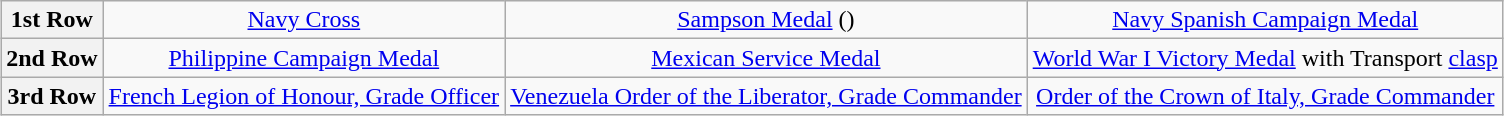<table class="wikitable" style="margin:1em auto; text-align:center;">
<tr>
<th>1st Row</th>
<td colspan="3"><a href='#'>Navy Cross</a></td>
<td colspan="3"><a href='#'>Sampson Medal</a> ()</td>
<td colspan="3"><a href='#'>Navy Spanish Campaign Medal</a></td>
</tr>
<tr>
<th>2nd Row</th>
<td colspan="3"><a href='#'>Philippine Campaign Medal</a></td>
<td colspan="3"><a href='#'>Mexican Service Medal</a></td>
<td colspan="3"><a href='#'>World War I Victory Medal</a> with Transport <a href='#'>clasp</a></td>
</tr>
<tr>
<th>3rd Row</th>
<td colspan="3"><a href='#'>French Legion of Honour, Grade Officer</a></td>
<td colspan="3"><a href='#'>Venezuela Order of the Liberator, Grade Commander</a></td>
<td colspan="3"><a href='#'>Order of the Crown of Italy, Grade Commander</a></td>
</tr>
</table>
